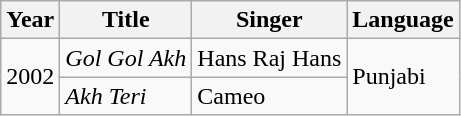<table class="wikitable">
<tr>
<th scope="col">Year</th>
<th scope="col">Title</th>
<th scope="col">Singer</th>
<th scope="col">Language</th>
</tr>
<tr>
<td rowspan="2">2002</td>
<td><em>Gol Gol Akh</em></td>
<td>Hans Raj Hans</td>
<td rowspan="2">Punjabi</td>
</tr>
<tr>
<td><em>Akh Teri</em></td>
<td>Cameo</td>
</tr>
</table>
